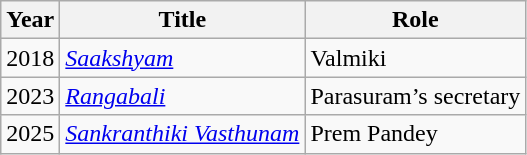<table class="wikitable">
<tr>
<th>Year</th>
<th>Title</th>
<th>Role</th>
</tr>
<tr>
<td>2018</td>
<td><em><a href='#'>Saakshyam</a></em></td>
<td>Valmiki</td>
</tr>
<tr>
<td>2023</td>
<td><em><a href='#'>Rangabali</a></em></td>
<td>Parasuram’s secretary</td>
</tr>
<tr>
<td>2025</td>
<td><em><a href='#'>Sankranthiki Vasthunam</a></em></td>
<td>Prem Pandey</td>
</tr>
</table>
